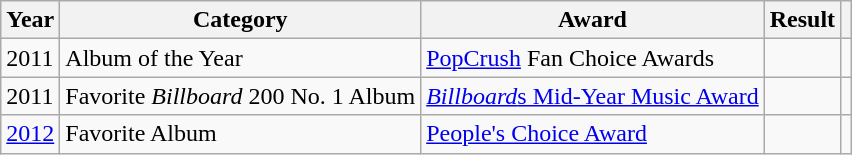<table class="wikitable sortable plainrowheaders">
<tr>
<th scope="col">Year</th>
<th scope="col">Category</th>
<th scope="col">Award</th>
<th scope="col">Result</th>
<th scope="col"></th>
</tr>
<tr>
<td>2011</td>
<td>Album of the Year</td>
<td><a href='#'>PopCrush</a> Fan Choice Awards</td>
<td></td>
<td style="text-align:center;"></td>
</tr>
<tr>
<td>2011</td>
<td>Favorite <em>Billboard</em> 200 No. 1 Album</td>
<td><a href='#'><em>Billboard</em>s Mid-Year Music Award</a></td>
<td></td>
<td style="text-align:center;"></td>
</tr>
<tr>
<td><a href='#'>2012</a></td>
<td>Favorite Album</td>
<td><a href='#'>People's Choice Award</a></td>
<td></td>
<td style="text-align:center;"></td>
</tr>
</table>
